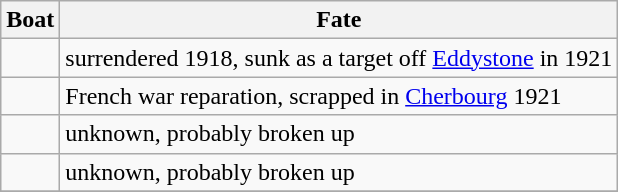<table class="wikitable">
<tr>
<th>Boat</th>
<th>Fate</th>
</tr>
<tr>
<td></td>
<td>surrendered 1918, sunk as a target off <a href='#'>Eddystone</a> in 1921</td>
</tr>
<tr>
<td></td>
<td>French war reparation, scrapped in <a href='#'>Cherbourg</a> 1921</td>
</tr>
<tr>
<td></td>
<td>unknown, probably broken up</td>
</tr>
<tr>
<td></td>
<td>unknown, probably broken up</td>
</tr>
<tr>
</tr>
</table>
